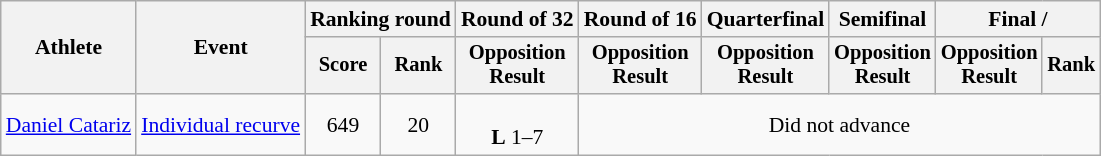<table class=wikitable style=font-size:90%;text-align:center>
<tr>
<th rowspan=2>Athlete</th>
<th rowspan=2>Event</th>
<th colspan=2>Ranking round</th>
<th>Round of 32</th>
<th>Round of 16</th>
<th>Quarterfinal</th>
<th>Semifinal</th>
<th colspan=2>Final / </th>
</tr>
<tr style=font-size:95%>
<th>Score</th>
<th>Rank</th>
<th>Opposition<br>Result</th>
<th>Opposition<br>Result</th>
<th>Opposition<br>Result</th>
<th>Opposition<br>Result</th>
<th>Opposition<br>Result</th>
<th>Rank</th>
</tr>
<tr>
<td style="text-align:left"><a href='#'>Daniel Catariz</a></td>
<td style="text-align:left" rowspan=2><a href='#'>Individual recurve</a></td>
<td>649</td>
<td>20</td>
<td><br><strong>L</strong> 1–7</td>
<td colspan=5>Did not advance</td>
</tr>
</table>
